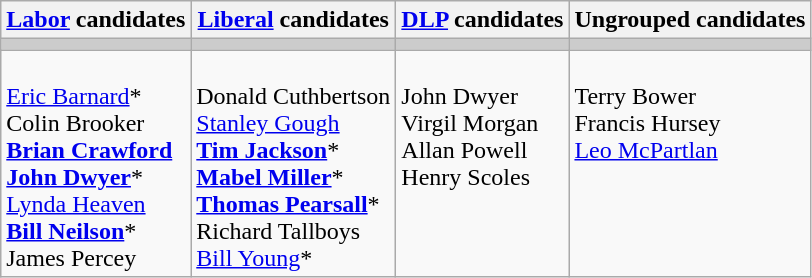<table class="wikitable">
<tr>
<th><a href='#'>Labor</a> candidates</th>
<th><a href='#'>Liberal</a> candidates</th>
<th><a href='#'>DLP</a> candidates</th>
<th>Ungrouped candidates</th>
</tr>
<tr bgcolor="#cccccc">
<td></td>
<td></td>
<td></td>
<td></td>
</tr>
<tr>
<td><br><a href='#'>Eric Barnard</a>*<br>
Colin Brooker<br>
<strong><a href='#'>Brian Crawford</a></strong><br>
<strong><a href='#'>John Dwyer</a></strong>*<br>
<a href='#'>Lynda Heaven</a><br>
<strong><a href='#'>Bill Neilson</a></strong>*<br>
James Percey</td>
<td><br>Donald Cuthbertson<br>
<a href='#'>Stanley Gough</a><br>
<strong><a href='#'>Tim Jackson</a></strong>*<br>
<strong><a href='#'>Mabel Miller</a></strong>*<br>
<strong><a href='#'>Thomas Pearsall</a></strong>*<br>
Richard Tallboys<br>
<a href='#'>Bill Young</a>*</td>
<td valign=top><br>John Dwyer<br>
Virgil Morgan<br>
Allan Powell<br>
Henry Scoles</td>
<td valign=top><br>Terry Bower<br>
Francis Hursey<br>
<a href='#'>Leo McPartlan</a></td>
</tr>
</table>
